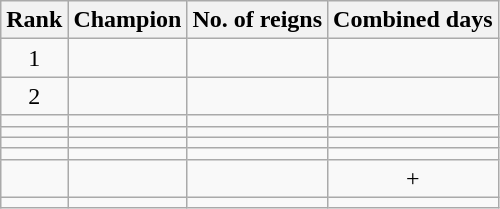<table class="wikitable sortable" style="text-align:center;">
<tr>
<th>Rank</th>
<th>Champion</th>
<th>No. of reigns</th>
<th>Combined days</th>
</tr>
<tr>
<td>1</td>
<td align="left"></td>
<td></td>
<td></td>
</tr>
<tr>
<td>2</td>
<td align="left"></td>
<td></td>
<td></td>
</tr>
<tr>
<td></td>
<td align="left"></td>
<td></td>
<td></td>
</tr>
<tr>
<td></td>
<td align="left"></td>
<td></td>
<td></td>
</tr>
<tr>
<td></td>
<td align="left"></td>
<td></td>
<td></td>
</tr>
<tr>
<td></td>
<td align="left"></td>
<td></td>
<td></td>
</tr>
<tr>
<td></td>
<td align="left"></td>
<td></td>
<td>+</td>
</tr>
<tr>
<td></td>
<td align="left"></td>
<td></td>
<td></td>
</tr>
</table>
